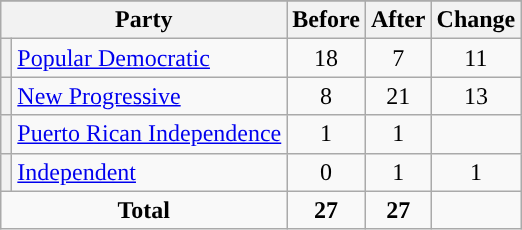<table class="wikitable" style="text-align:center;">
<tr>
</tr>
<tr>
<th colspan=2>Party</th>
<th>Before</th>
<th>After</th>
<th>Change</th>
</tr>
<tr>
<th style="background-color:"></th>
<td style="text-align:left;"><a href='#'>Popular Democratic</a></td>
<td>18</td>
<td>7</td>
<td> 11</td>
</tr>
<tr>
<th style="background-color:"></th>
<td style="text-align:left;"><a href='#'>New Progressive</a></td>
<td>8</td>
<td>21</td>
<td> 13</td>
</tr>
<tr>
<th style="background-color:"></th>
<td style="text-align:left;"><a href='#'>Puerto Rican Independence</a></td>
<td>1</td>
<td>1</td>
<td></td>
</tr>
<tr>
<th style="background-color:"></th>
<td style="text-align:left;"><a href='#'>Independent</a></td>
<td>0</td>
<td>1</td>
<td> 1</td>
</tr>
<tr>
<td colspan=2><strong>Total</strong></td>
<td><strong>27</strong></td>
<td><strong>27</strong></td>
<td></td>
</tr>
</table>
